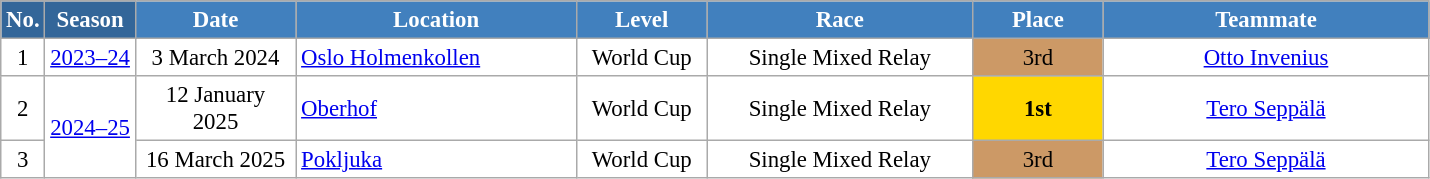<table class="wikitable sortable" style="font-size:95%; text-align:center; border:grey solid 1px; border-collapse:collapse; background:#ffffff;">
<tr style="background:#efefef;">
<th style="background-color:#369; color:white;">No.</th>
<th style="background-color:#369; color:white;">Season</th>
<th style="background-color:#4180be; color:white; width:100px;">Date</th>
<th style="background-color:#4180be; color:white; width:180px;">Location</th>
<th style="background-color:#4180be; color:white; width:80px;">Level</th>
<th style="background-color:#4180be; color:white; width:170px;">Race</th>
<th style="background-color:#4180be; color:white; width:80px;">Place</th>
<th style="background-color:#4180be; color:white; width:210px;">Teammate</th>
</tr>
<tr>
<td>1</td>
<td><a href='#'>2023–24</a></td>
<td>3 March 2024</td>
<td align=left> <a href='#'>Oslo Holmenkollen</a></td>
<td>World Cup</td>
<td>Single Mixed Relay</td>
<td align=center bgcolor="cc9966">3rd</td>
<td><a href='#'>Otto Invenius</a></td>
</tr>
<tr>
<td>2</td>
<td rowspan=2><a href='#'>2024–25</a></td>
<td>12 January 2025</td>
<td align=left> <a href='#'>Oberhof</a></td>
<td>World Cup</td>
<td>Single Mixed Relay</td>
<td align=center bgcolor="gold"><strong>1st</strong></td>
<td><a href='#'>Tero Seppälä</a></td>
</tr>
<tr>
<td>3</td>
<td>16 March 2025</td>
<td align=left> <a href='#'>Pokljuka</a></td>
<td>World Cup</td>
<td>Single Mixed Relay</td>
<td align=center bgcolor="cc9966">3rd</td>
<td><a href='#'>Tero Seppälä</a></td>
</tr>
</table>
